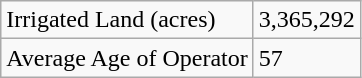<table class="wikitable">
<tr>
<td>Irrigated  Land (acres)</td>
<td>3,365,292</td>
</tr>
<tr>
<td>Average  Age of Operator</td>
<td>57</td>
</tr>
</table>
